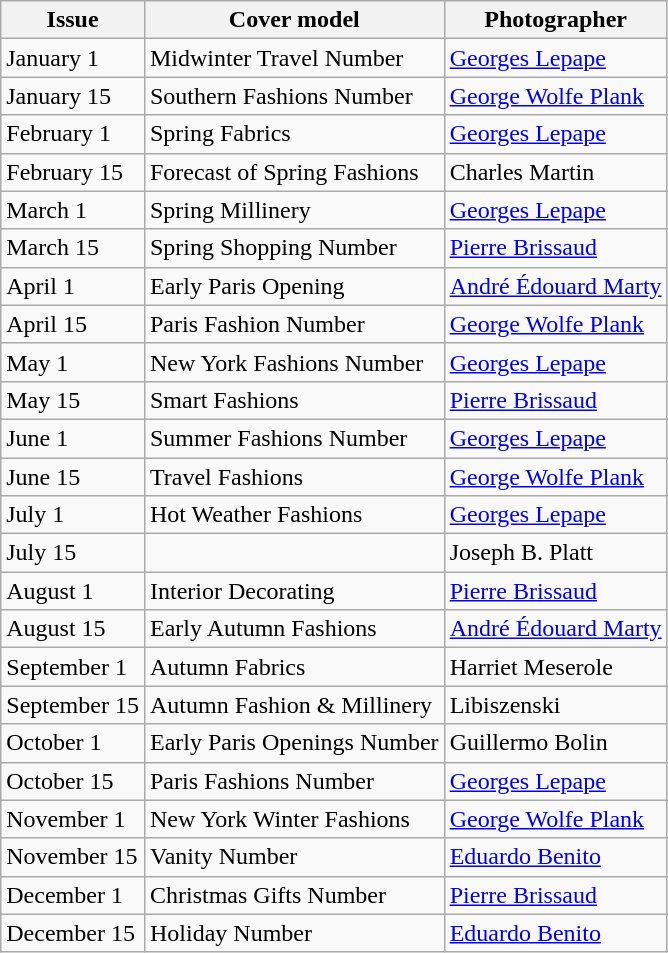<table class="sortable wikitable">
<tr>
<th>Issue</th>
<th>Cover model</th>
<th>Photographer</th>
</tr>
<tr>
<td>January 1</td>
<td>Midwinter Travel Number</td>
<td><a href='#'>Georges Lepape</a></td>
</tr>
<tr>
<td>January 15</td>
<td>Southern Fashions Number</td>
<td><a href='#'>George Wolfe Plank</a></td>
</tr>
<tr>
<td>February 1</td>
<td>Spring Fabrics</td>
<td><a href='#'>Georges Lepape</a></td>
</tr>
<tr>
<td>February 15</td>
<td>Forecast of Spring Fashions</td>
<td>Charles Martin</td>
</tr>
<tr>
<td>March 1</td>
<td>Spring Millinery</td>
<td><a href='#'>Georges Lepape</a></td>
</tr>
<tr>
<td>March 15</td>
<td>Spring Shopping Number</td>
<td><a href='#'>Pierre Brissaud</a></td>
</tr>
<tr>
<td>April 1</td>
<td>Early Paris Opening</td>
<td><a href='#'>André Édouard Marty</a></td>
</tr>
<tr>
<td>April 15</td>
<td>Paris Fashion Number</td>
<td><a href='#'>George Wolfe Plank</a></td>
</tr>
<tr>
<td>May 1</td>
<td>New York Fashions Number</td>
<td><a href='#'>Georges Lepape</a></td>
</tr>
<tr>
<td>May 15</td>
<td>Smart Fashions</td>
<td><a href='#'>Pierre Brissaud</a></td>
</tr>
<tr>
<td>June 1</td>
<td>Summer Fashions Number</td>
<td><a href='#'>Georges Lepape</a></td>
</tr>
<tr>
<td>June 15</td>
<td>Travel Fashions</td>
<td><a href='#'>George Wolfe Plank</a></td>
</tr>
<tr>
<td>July 1</td>
<td>Hot Weather Fashions</td>
<td><a href='#'>Georges Lepape</a></td>
</tr>
<tr>
<td>July 15</td>
<td></td>
<td>Joseph B. Platt</td>
</tr>
<tr>
<td>August 1</td>
<td>Interior Decorating</td>
<td><a href='#'>Pierre Brissaud</a></td>
</tr>
<tr>
<td>August 15</td>
<td>Early Autumn Fashions</td>
<td><a href='#'>André Édouard Marty</a></td>
</tr>
<tr>
<td>September 1</td>
<td>Autumn Fabrics</td>
<td>Harriet Meserole</td>
</tr>
<tr>
<td>September 15</td>
<td>Autumn Fashion & Millinery</td>
<td>Libiszenski</td>
</tr>
<tr>
<td>October 1</td>
<td>Early Paris Openings Number</td>
<td>Guillermo Bolin</td>
</tr>
<tr>
<td>October 15</td>
<td>Paris Fashions Number</td>
<td><a href='#'>Georges Lepape</a></td>
</tr>
<tr>
<td>November 1</td>
<td>New York Winter Fashions</td>
<td><a href='#'>George Wolfe Plank</a></td>
</tr>
<tr>
<td>November 15</td>
<td>Vanity Number</td>
<td><a href='#'>Eduardo Benito</a></td>
</tr>
<tr>
<td>December 1</td>
<td>Christmas Gifts Number</td>
<td><a href='#'>Pierre Brissaud</a></td>
</tr>
<tr>
<td>December 15</td>
<td>Holiday Number</td>
<td><a href='#'>Eduardo Benito</a></td>
</tr>
</table>
